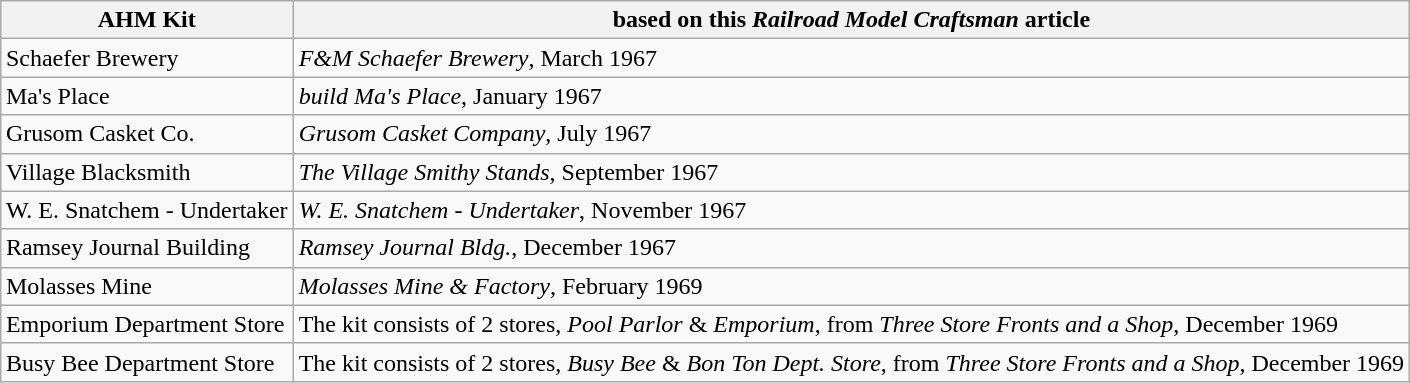<table class="wikitable" style="margin-left: auto; margin-right: auto; border: none;">
<tr>
<th>AHM Kit</th>
<th>based on this <em>Railroad Model Craftsman</em> article</th>
</tr>
<tr>
<td>Schaefer Brewery</td>
<td><em>F&M Schaefer Brewery</em>, March 1967</td>
</tr>
<tr>
<td>Ma's Place</td>
<td><em>build Ma's Place</em>, January 1967</td>
</tr>
<tr>
<td>Grusom Casket Co.</td>
<td><em>Grusom Casket Company</em>, July 1967</td>
</tr>
<tr>
<td>Village Blacksmith</td>
<td><em>The Village Smithy Stands</em>, September 1967</td>
</tr>
<tr>
<td>W. E. Snatchem - Undertaker</td>
<td><em>W. E. Snatchem - Undertaker</em>, November 1967</td>
</tr>
<tr>
<td>Ramsey Journal Building</td>
<td><em>Ramsey Journal Bldg.</em>, December 1967</td>
</tr>
<tr>
<td>Molasses Mine</td>
<td><em>Molasses Mine & Factory</em>, February 1969</td>
</tr>
<tr>
<td>Emporium Department Store</td>
<td>The kit consists of 2 stores, <em>Pool Parlor</em> & <em>Emporium</em>, from <em>Three Store Fronts and a Shop</em>, December 1969</td>
</tr>
<tr>
<td>Busy Bee Department Store</td>
<td>The kit consists of 2 stores, <em>Busy Bee</em> & <em>Bon Ton Dept. Store</em>, from <em>Three Store Fronts and a Shop</em>, December 1969</td>
</tr>
</table>
